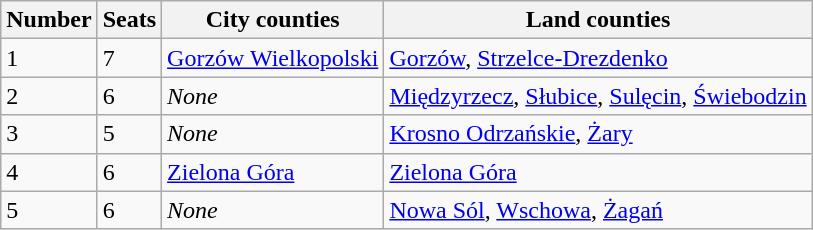<table class=wikitable>
<tr>
<th>Number</th>
<th>Seats</th>
<th>City counties</th>
<th>Land counties</th>
</tr>
<tr>
<td>1</td>
<td>7</td>
<td><a href='#'>Gorzów Wielkopolski</a></td>
<td><a href='#'>Gorzów</a>, <a href='#'>Strzelce-Drezdenko</a></td>
</tr>
<tr>
<td>2</td>
<td>6</td>
<td><em>None</em></td>
<td><a href='#'>Międzyrzecz</a>, <a href='#'>Słubice</a>, <a href='#'>Sulęcin</a>, <a href='#'>Świebodzin</a></td>
</tr>
<tr>
<td>3</td>
<td>5</td>
<td><em>None</em></td>
<td><a href='#'>Krosno Odrzańskie</a>, <a href='#'>Żary</a></td>
</tr>
<tr>
<td>4</td>
<td>6</td>
<td><a href='#'>Zielona Góra</a></td>
<td><a href='#'>Zielona Góra</a></td>
</tr>
<tr>
<td>5</td>
<td>6</td>
<td><em>None</em></td>
<td><a href='#'>Nowa Sól</a>, <a href='#'>Wschowa</a>, <a href='#'>Żagań</a></td>
</tr>
</table>
